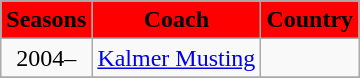<table class="wikitable" style="text-align: center;">
<tr>
<th style="color:#000000; background:#FF0000">Seasons</th>
<th style="color:#000000; background:#FF0000">Coach</th>
<th style="color:#000000; background:#FF0000">Country</th>
</tr>
<tr>
<td style="text-align: center">2004–</td>
<td style="text-align: center"><a href='#'>Kalmer Musting</a></td>
<td style="text-align: center"></td>
</tr>
<tr>
</tr>
</table>
